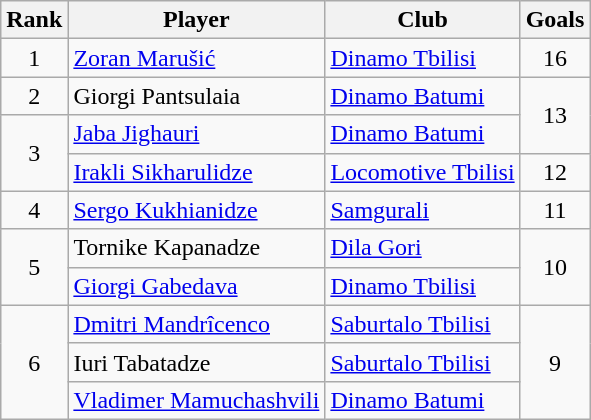<table class="wikitable" style="text-align:center;">
<tr>
<th>Rank</th>
<th>Player</th>
<th>Club</th>
<th>Goals</th>
</tr>
<tr>
<td>1</td>
<td align="left"> <a href='#'>Zoran Marušić</a></td>
<td align="left"><a href='#'>Dinamo Tbilisi</a></td>
<td>16</td>
</tr>
<tr>
<td>2</td>
<td align="left"> Giorgi Pantsulaia</td>
<td align="left"><a href='#'>Dinamo Batumi</a></td>
<td rowspan="2">13</td>
</tr>
<tr>
<td rowspan="2">3</td>
<td align="left"> <a href='#'>Jaba Jighauri</a></td>
<td align="left"><a href='#'>Dinamo Batumi</a></td>
</tr>
<tr>
<td align="left"> <a href='#'>Irakli Sikharulidze</a></td>
<td align="left"><a href='#'>Locomotive Tbilisi</a></td>
<td>12</td>
</tr>
<tr>
<td>4</td>
<td align="left"> <a href='#'>Sergo Kukhianidze</a></td>
<td align="left"><a href='#'>Samgurali</a></td>
<td>11</td>
</tr>
<tr>
<td rowspan="2">5</td>
<td align="left"> Tornike Kapanadze</td>
<td align="left"><a href='#'>Dila Gori</a></td>
<td rowspan="2">10</td>
</tr>
<tr>
<td align="left"> <a href='#'>Giorgi Gabedava</a></td>
<td align="left"><a href='#'>Dinamo Tbilisi</a></td>
</tr>
<tr>
<td rowspan="3">6</td>
<td align="left"> <a href='#'>Dmitri Mandrîcenco</a></td>
<td align="left"><a href='#'>Saburtalo Tbilisi</a></td>
<td rowspan="3">9</td>
</tr>
<tr>
<td align="left"> Iuri Tabatadze</td>
<td align="left"><a href='#'>Saburtalo Tbilisi</a></td>
</tr>
<tr>
<td align="left"> <a href='#'>Vladimer Mamuchashvili</a></td>
<td align="left"><a href='#'>Dinamo Batumi</a></td>
</tr>
</table>
